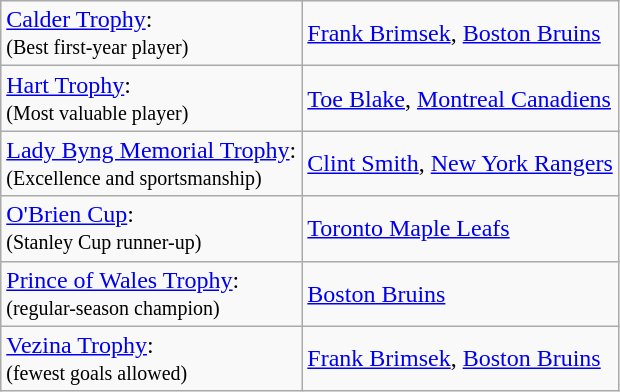<table class="wikitable">
<tr>
<td><a href='#'>Calder Trophy</a>:<br><small>(Best first-year player)</small></td>
<td><a href='#'>Frank Brimsek</a>, <a href='#'>Boston Bruins</a></td>
</tr>
<tr>
<td><a href='#'>Hart Trophy</a>:<br><small>(Most valuable player)</small></td>
<td><a href='#'>Toe Blake</a>, <a href='#'>Montreal Canadiens</a></td>
</tr>
<tr>
<td><a href='#'>Lady Byng Memorial Trophy</a>:<br><small>(Excellence and sportsmanship)</small></td>
<td><a href='#'>Clint Smith</a>, <a href='#'>New York Rangers</a></td>
</tr>
<tr>
<td><a href='#'>O'Brien Cup</a>:<br><small>(Stanley Cup runner-up)</small></td>
<td><a href='#'>Toronto Maple Leafs</a></td>
</tr>
<tr>
<td><a href='#'>Prince of Wales Trophy</a>:<br><small>(regular-season champion)</small></td>
<td><a href='#'>Boston Bruins</a></td>
</tr>
<tr>
<td><a href='#'>Vezina Trophy</a>:<br><small>(fewest goals allowed)</small></td>
<td><a href='#'>Frank Brimsek</a>, <a href='#'>Boston Bruins</a></td>
</tr>
</table>
